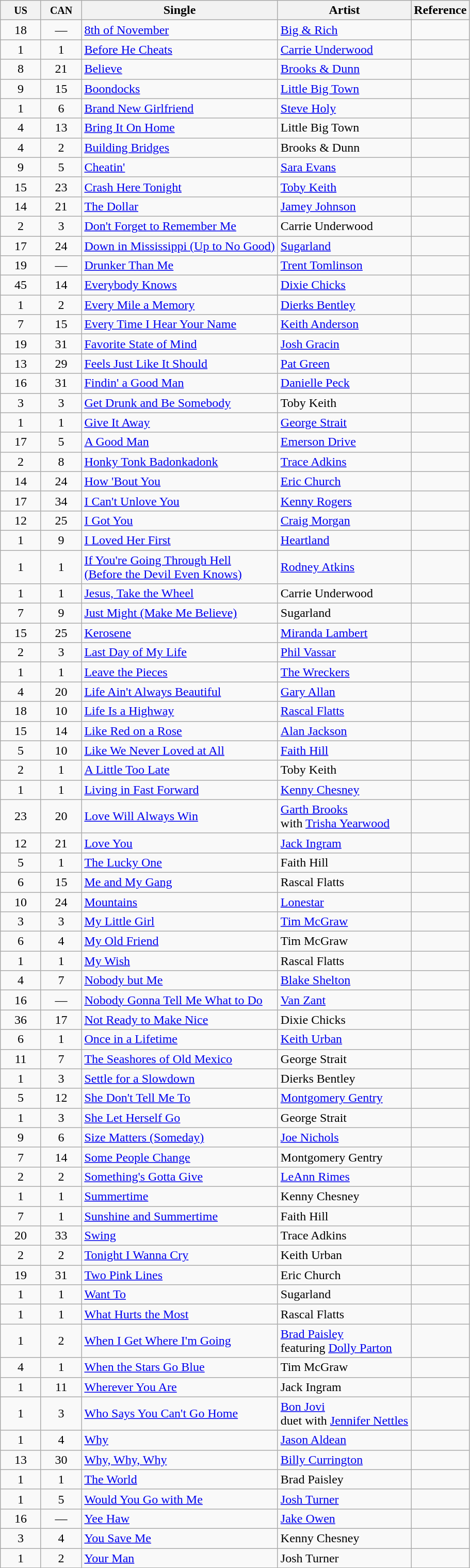<table class="wikitable sortable">
<tr>
<th width=45><small>US</small></th>
<th width=45><small>CAN</small></th>
<th width=auto>Single</th>
<th width=auto>Artist</th>
<th width=auto>Reference</th>
</tr>
<tr>
<td align=center>18</td>
<td align=center>—</td>
<td><a href='#'>8th of November</a></td>
<td><a href='#'>Big & Rich</a></td>
<td></td>
</tr>
<tr>
<td align=center>1</td>
<td align=center>1</td>
<td><a href='#'>Before He Cheats</a></td>
<td><a href='#'>Carrie Underwood</a></td>
<td></td>
</tr>
<tr>
<td align=center>8</td>
<td align=center>21</td>
<td><a href='#'>Believe</a></td>
<td><a href='#'>Brooks & Dunn</a></td>
<td></td>
</tr>
<tr>
<td align=center>9</td>
<td align=center>15</td>
<td><a href='#'>Boondocks</a></td>
<td><a href='#'>Little Big Town</a></td>
<td></td>
</tr>
<tr>
<td align=center>1</td>
<td align=center>6</td>
<td><a href='#'>Brand New Girlfriend</a></td>
<td><a href='#'>Steve Holy</a></td>
<td></td>
</tr>
<tr>
<td align=center>4</td>
<td align=center>13</td>
<td><a href='#'>Bring It On Home</a></td>
<td>Little Big Town</td>
<td></td>
</tr>
<tr>
<td align=center>4</td>
<td align=center>2</td>
<td><a href='#'>Building Bridges</a></td>
<td>Brooks & Dunn</td>
<td></td>
</tr>
<tr>
<td align=center>9</td>
<td align=center>5</td>
<td><a href='#'>Cheatin'</a></td>
<td><a href='#'>Sara Evans</a></td>
<td></td>
</tr>
<tr>
<td align=center>15</td>
<td align=center>23</td>
<td><a href='#'>Crash Here Tonight</a></td>
<td><a href='#'>Toby Keith</a></td>
<td></td>
</tr>
<tr>
<td align=center>14</td>
<td align=center>21</td>
<td><a href='#'>The Dollar</a></td>
<td><a href='#'>Jamey Johnson</a></td>
<td></td>
</tr>
<tr>
<td align=center>2</td>
<td align=center>3</td>
<td><a href='#'>Don't Forget to Remember Me</a></td>
<td>Carrie Underwood</td>
<td></td>
</tr>
<tr>
<td align=center>17</td>
<td align=center>24</td>
<td><a href='#'>Down in Mississippi (Up to No Good)</a></td>
<td><a href='#'>Sugarland</a></td>
<td></td>
</tr>
<tr>
<td align=center>19</td>
<td align=center>—</td>
<td><a href='#'>Drunker Than Me</a></td>
<td><a href='#'>Trent Tomlinson</a></td>
<td></td>
</tr>
<tr>
<td align=center>45</td>
<td align=center>14</td>
<td><a href='#'>Everybody Knows</a></td>
<td><a href='#'>Dixie Chicks</a></td>
<td></td>
</tr>
<tr>
<td align=center>1</td>
<td align=center>2</td>
<td><a href='#'>Every Mile a Memory</a></td>
<td><a href='#'>Dierks Bentley</a></td>
<td></td>
</tr>
<tr>
<td align=center>7</td>
<td align=center>15</td>
<td><a href='#'>Every Time I Hear Your Name</a></td>
<td><a href='#'>Keith Anderson</a></td>
<td></td>
</tr>
<tr>
<td align=center>19</td>
<td align=center>31</td>
<td><a href='#'>Favorite State of Mind</a></td>
<td><a href='#'>Josh Gracin</a></td>
<td></td>
</tr>
<tr>
<td align=center>13</td>
<td align=center>29</td>
<td><a href='#'>Feels Just Like It Should</a></td>
<td><a href='#'>Pat Green</a></td>
<td></td>
</tr>
<tr>
<td align=center>16</td>
<td align=center>31</td>
<td><a href='#'>Findin' a Good Man</a></td>
<td><a href='#'>Danielle Peck</a></td>
<td></td>
</tr>
<tr>
<td align=center>3</td>
<td align=center>3</td>
<td><a href='#'>Get Drunk and Be Somebody</a></td>
<td>Toby Keith</td>
<td></td>
</tr>
<tr>
<td align=center>1</td>
<td align=center>1</td>
<td><a href='#'>Give It Away</a></td>
<td><a href='#'>George Strait</a></td>
<td></td>
</tr>
<tr>
<td align=center>17</td>
<td align=center>5</td>
<td><a href='#'>A Good Man</a></td>
<td><a href='#'>Emerson Drive</a></td>
<td></td>
</tr>
<tr>
<td align=center>2</td>
<td align=center>8</td>
<td><a href='#'>Honky Tonk Badonkadonk</a></td>
<td><a href='#'>Trace Adkins</a></td>
<td></td>
</tr>
<tr>
<td align=center>14</td>
<td align=center>24</td>
<td><a href='#'>How 'Bout You</a></td>
<td><a href='#'>Eric Church</a></td>
<td></td>
</tr>
<tr>
<td align=center>17</td>
<td align=center>34</td>
<td><a href='#'>I Can't Unlove You</a></td>
<td><a href='#'>Kenny Rogers</a></td>
<td></td>
</tr>
<tr>
<td align=center>12</td>
<td align=center>25</td>
<td><a href='#'>I Got You</a></td>
<td><a href='#'>Craig Morgan</a></td>
<td></td>
</tr>
<tr>
<td align=center>1</td>
<td align=center>9</td>
<td><a href='#'>I Loved Her First</a></td>
<td><a href='#'>Heartland</a></td>
<td></td>
</tr>
<tr>
<td align=center>1</td>
<td align=center>1</td>
<td><a href='#'>If You're Going Through Hell<br>(Before the Devil Even Knows)</a></td>
<td><a href='#'>Rodney Atkins</a></td>
<td></td>
</tr>
<tr>
<td align=center>1</td>
<td align=center>1</td>
<td><a href='#'>Jesus, Take the Wheel</a></td>
<td>Carrie Underwood</td>
<td></td>
</tr>
<tr>
<td align=center>7</td>
<td align=center>9</td>
<td><a href='#'>Just Might (Make Me Believe)</a></td>
<td>Sugarland</td>
<td></td>
</tr>
<tr>
<td align=center>15</td>
<td align=center>25</td>
<td><a href='#'>Kerosene</a></td>
<td><a href='#'>Miranda Lambert</a></td>
<td></td>
</tr>
<tr>
<td align=center>2</td>
<td align=center>3</td>
<td><a href='#'>Last Day of My Life</a></td>
<td><a href='#'>Phil Vassar</a></td>
<td></td>
</tr>
<tr>
<td align=center>1</td>
<td align=center>1</td>
<td><a href='#'>Leave the Pieces</a></td>
<td><a href='#'>The Wreckers</a></td>
<td></td>
</tr>
<tr>
<td align=center>4</td>
<td align=center>20</td>
<td><a href='#'>Life Ain't Always Beautiful</a></td>
<td><a href='#'>Gary Allan</a></td>
<td></td>
</tr>
<tr>
<td align=center>18</td>
<td align=center>10</td>
<td><a href='#'>Life Is a Highway</a></td>
<td><a href='#'>Rascal Flatts</a></td>
<td></td>
</tr>
<tr>
<td align=center>15</td>
<td align=center>14</td>
<td><a href='#'>Like Red on a Rose</a></td>
<td><a href='#'>Alan Jackson</a></td>
<td></td>
</tr>
<tr>
<td align=center>5</td>
<td align=center>10</td>
<td><a href='#'>Like We Never Loved at All</a></td>
<td><a href='#'>Faith Hill</a></td>
<td></td>
</tr>
<tr>
<td align=center>2</td>
<td align=center>1</td>
<td><a href='#'>A Little Too Late</a></td>
<td>Toby Keith</td>
<td></td>
</tr>
<tr>
<td align=center>1</td>
<td align=center>1</td>
<td><a href='#'>Living in Fast Forward</a></td>
<td><a href='#'>Kenny Chesney</a></td>
<td></td>
</tr>
<tr>
<td align=center>23</td>
<td align=center>20</td>
<td><a href='#'>Love Will Always Win</a></td>
<td><a href='#'>Garth Brooks</a><br> with <a href='#'>Trisha Yearwood</a></td>
<td></td>
</tr>
<tr>
<td align=center>12</td>
<td align=center>21</td>
<td><a href='#'>Love You</a></td>
<td><a href='#'>Jack Ingram</a></td>
<td></td>
</tr>
<tr>
<td align=center>5</td>
<td align=center>1</td>
<td><a href='#'>The Lucky One</a></td>
<td>Faith Hill</td>
<td></td>
</tr>
<tr>
<td align=center>6</td>
<td align=center>15</td>
<td><a href='#'>Me and My Gang</a></td>
<td>Rascal Flatts</td>
<td></td>
</tr>
<tr>
<td align=center>10</td>
<td align=center>24</td>
<td><a href='#'>Mountains</a></td>
<td><a href='#'>Lonestar</a></td>
<td></td>
</tr>
<tr>
<td align=center>3</td>
<td align=center>3</td>
<td><a href='#'>My Little Girl</a></td>
<td><a href='#'>Tim McGraw</a></td>
<td></td>
</tr>
<tr>
<td align=center>6</td>
<td align=center>4</td>
<td><a href='#'>My Old Friend</a></td>
<td>Tim McGraw</td>
<td></td>
</tr>
<tr>
<td align=center>1</td>
<td align=center>1</td>
<td><a href='#'>My Wish</a></td>
<td>Rascal Flatts</td>
<td></td>
</tr>
<tr>
<td align=center>4</td>
<td align=center>7</td>
<td><a href='#'>Nobody but Me</a></td>
<td><a href='#'>Blake Shelton</a></td>
<td></td>
</tr>
<tr>
<td align=center>16</td>
<td align=center>—</td>
<td><a href='#'>Nobody Gonna Tell Me What to Do</a></td>
<td><a href='#'>Van Zant</a></td>
<td></td>
</tr>
<tr>
<td align=center>36</td>
<td align=center>17</td>
<td><a href='#'>Not Ready to Make Nice</a></td>
<td>Dixie Chicks</td>
<td></td>
</tr>
<tr>
<td align=center>6</td>
<td align=center>1</td>
<td><a href='#'>Once in a Lifetime</a></td>
<td><a href='#'>Keith Urban</a></td>
<td></td>
</tr>
<tr>
<td align=center>11</td>
<td align=center>7</td>
<td><a href='#'>The Seashores of Old Mexico</a></td>
<td>George Strait</td>
<td></td>
</tr>
<tr>
<td align=center>1</td>
<td align=center>3</td>
<td><a href='#'>Settle for a Slowdown</a></td>
<td>Dierks Bentley</td>
<td></td>
</tr>
<tr>
<td align=center>5</td>
<td align=center>12</td>
<td><a href='#'>She Don't Tell Me To</a></td>
<td><a href='#'>Montgomery Gentry</a></td>
<td></td>
</tr>
<tr>
<td align=center>1</td>
<td align=center>3</td>
<td><a href='#'>She Let Herself Go</a></td>
<td>George Strait</td>
<td></td>
</tr>
<tr>
<td align=center>9</td>
<td align=center>6</td>
<td><a href='#'>Size Matters (Someday)</a></td>
<td><a href='#'>Joe Nichols</a></td>
<td></td>
</tr>
<tr>
<td align=center>7</td>
<td align=center>14</td>
<td><a href='#'>Some People Change</a></td>
<td>Montgomery Gentry</td>
<td></td>
</tr>
<tr>
<td align=center>2</td>
<td align=center>2</td>
<td><a href='#'>Something's Gotta Give</a></td>
<td><a href='#'>LeAnn Rimes</a></td>
<td></td>
</tr>
<tr>
<td align=center>1</td>
<td align=center>1</td>
<td><a href='#'>Summertime</a></td>
<td>Kenny Chesney</td>
<td></td>
</tr>
<tr>
<td align=center>7</td>
<td align=center>1</td>
<td><a href='#'>Sunshine and Summertime</a></td>
<td>Faith Hill</td>
<td></td>
</tr>
<tr>
<td align=center>20</td>
<td align=center>33</td>
<td><a href='#'>Swing</a></td>
<td>Trace Adkins</td>
<td></td>
</tr>
<tr>
<td align=center>2</td>
<td align=center>2</td>
<td><a href='#'>Tonight I Wanna Cry</a></td>
<td>Keith Urban</td>
<td></td>
</tr>
<tr>
<td align=center>19</td>
<td align=center>31</td>
<td><a href='#'>Two Pink Lines</a></td>
<td>Eric Church</td>
<td></td>
</tr>
<tr>
<td align=center>1</td>
<td align=center>1</td>
<td><a href='#'>Want To</a></td>
<td>Sugarland</td>
<td></td>
</tr>
<tr>
<td align=center>1</td>
<td align=center>1</td>
<td><a href='#'>What Hurts the Most</a></td>
<td>Rascal Flatts</td>
<td></td>
</tr>
<tr>
<td align=center>1</td>
<td align=center>2</td>
<td><a href='#'>When I Get Where I'm Going</a></td>
<td><a href='#'>Brad Paisley</a><br>featuring <a href='#'>Dolly Parton</a></td>
<td></td>
</tr>
<tr>
<td align=center>4</td>
<td align=center>1</td>
<td><a href='#'>When the Stars Go Blue</a></td>
<td>Tim McGraw</td>
<td></td>
</tr>
<tr>
<td align=center>1</td>
<td align=center>11</td>
<td><a href='#'>Wherever You Are</a></td>
<td>Jack Ingram</td>
<td></td>
</tr>
<tr>
<td align=center>1</td>
<td align=center>3</td>
<td><a href='#'>Who Says You Can't Go Home</a></td>
<td><a href='#'>Bon Jovi</a><br>duet with <a href='#'>Jennifer Nettles</a></td>
<td></td>
</tr>
<tr>
<td align=center>1</td>
<td align=center>4</td>
<td><a href='#'>Why</a></td>
<td><a href='#'>Jason Aldean</a></td>
<td></td>
</tr>
<tr>
<td align=center>13</td>
<td align=center>30</td>
<td><a href='#'>Why, Why, Why</a></td>
<td><a href='#'>Billy Currington</a></td>
<td></td>
</tr>
<tr>
<td align=center>1</td>
<td align=center>1</td>
<td><a href='#'>The World</a></td>
<td>Brad Paisley</td>
<td></td>
</tr>
<tr>
<td align=center>1</td>
<td align=center>5</td>
<td><a href='#'>Would You Go with Me</a></td>
<td><a href='#'>Josh Turner</a></td>
<td></td>
</tr>
<tr>
<td align=center>16</td>
<td align=center>—</td>
<td><a href='#'>Yee Haw</a></td>
<td><a href='#'>Jake Owen</a></td>
<td></td>
</tr>
<tr>
<td align=center>3</td>
<td align=center>4</td>
<td><a href='#'>You Save Me</a></td>
<td>Kenny Chesney</td>
<td></td>
</tr>
<tr>
<td align=center>1</td>
<td align=center>2</td>
<td><a href='#'>Your Man</a></td>
<td>Josh Turner</td>
<td></td>
</tr>
</table>
